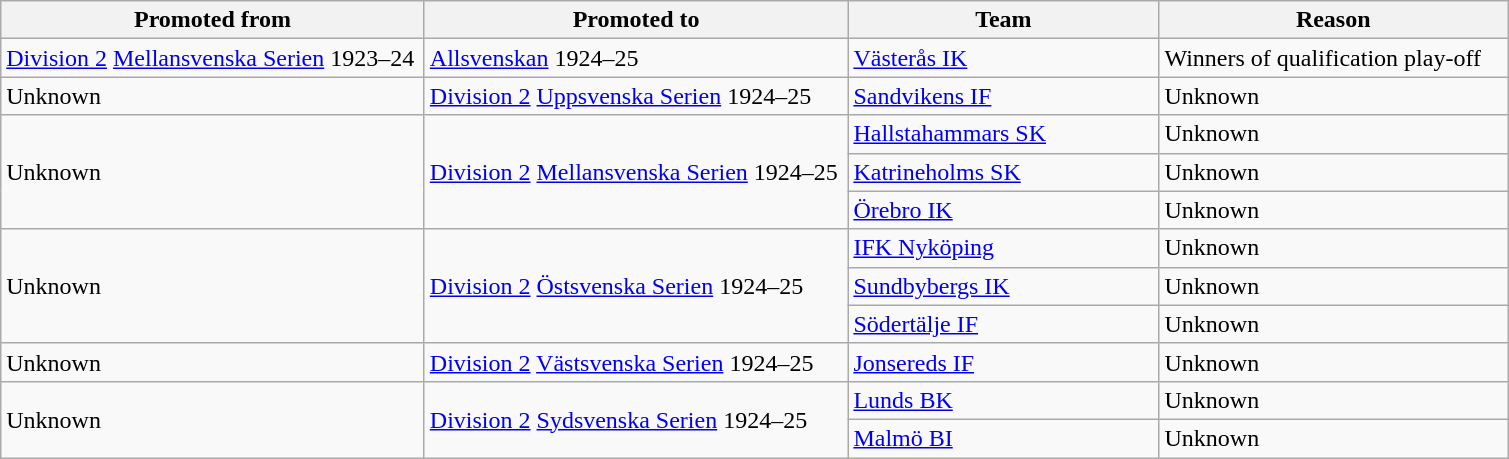<table class="wikitable" style="text-align: left;">
<tr>
<th style="width: 275px;">Promoted from</th>
<th style="width: 275px;">Promoted to</th>
<th style="width: 200px;">Team</th>
<th style="width: 225px;">Reason</th>
</tr>
<tr>
<td><a href='#'>Division 2</a> <a href='#'>Mellansvenska Serien</a> 1923–24</td>
<td><a href='#'>Allsvenskan</a> 1924–25</td>
<td><a href='#'>Västerås IK</a></td>
<td>Winners of qualification play-off</td>
</tr>
<tr>
<td>Unknown</td>
<td><a href='#'>Division 2</a> <a href='#'>Uppsvenska Serien</a> 1924–25</td>
<td><a href='#'>Sandvikens IF</a></td>
<td>Unknown</td>
</tr>
<tr>
<td rowspan=3>Unknown</td>
<td rowspan=3><a href='#'>Division 2</a> <a href='#'>Mellansvenska Serien</a> 1924–25</td>
<td><a href='#'>Hallstahammars SK</a></td>
<td>Unknown</td>
</tr>
<tr>
<td><a href='#'>Katrineholms SK</a></td>
<td>Unknown</td>
</tr>
<tr>
<td><a href='#'>Örebro IK</a></td>
<td>Unknown</td>
</tr>
<tr>
<td rowspan=3>Unknown</td>
<td rowspan=3><a href='#'>Division 2</a> <a href='#'>Östsvenska Serien</a> 1924–25</td>
<td><a href='#'>IFK Nyköping</a></td>
<td>Unknown</td>
</tr>
<tr>
<td><a href='#'>Sundbybergs IK</a></td>
<td>Unknown</td>
</tr>
<tr>
<td><a href='#'>Södertälje IF</a></td>
<td>Unknown</td>
</tr>
<tr>
<td>Unknown</td>
<td><a href='#'>Division 2</a> <a href='#'>Västsvenska Serien</a> 1924–25</td>
<td><a href='#'>Jonsereds IF</a></td>
<td>Unknown</td>
</tr>
<tr>
<td rowspan=2>Unknown</td>
<td rowspan=2><a href='#'>Division 2</a> <a href='#'>Sydsvenska Serien</a> 1924–25</td>
<td><a href='#'>Lunds BK</a></td>
<td>Unknown</td>
</tr>
<tr>
<td><a href='#'>Malmö BI</a></td>
<td>Unknown</td>
</tr>
</table>
